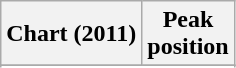<table class="wikitable sortable plainrowheaders">
<tr>
<th>Chart (2011)</th>
<th>Peak <br> position</th>
</tr>
<tr>
</tr>
<tr>
</tr>
<tr>
</tr>
</table>
